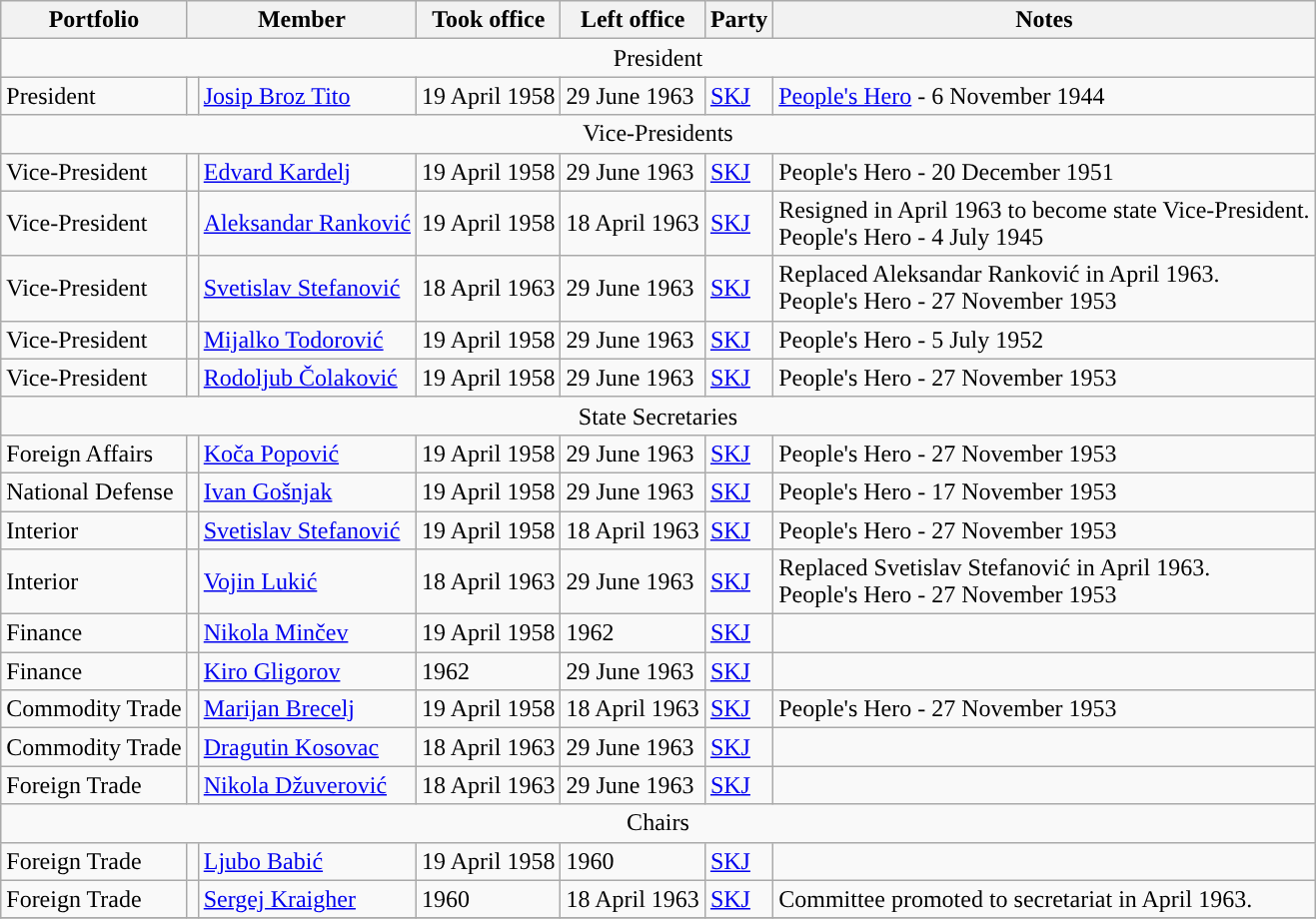<table class="wikitable">
<tr>
<th style="text-align: center;">Portfolio</th>
<th colspan="2" style="text-align: center;">Member</th>
<th style="text-align: center;">Took office</th>
<th style="text-align: center;">Left office</th>
<th style="text-align: center;">Party</th>
<th style="text-align: center;">Notes</th>
</tr>
<tr>
<td colspan="7" style="text-align: center;">President</td>
</tr>
<tr>
<td>President</td>
<td style="background:"></td>
<td><a href='#'>Josip Broz Tito</a></td>
<td>19 April 1958</td>
<td>29 June 1963</td>
<td><a href='#'>SKJ</a></td>
<td><a href='#'>People's Hero</a> - 6 November 1944</td>
</tr>
<tr>
<td colspan="7" style="text-align: center;">Vice-Presidents</td>
</tr>
<tr>
<td>Vice-President</td>
<td style="background:"></td>
<td><a href='#'>Edvard Kardelj</a></td>
<td>19 April 1958</td>
<td>29 June 1963</td>
<td><a href='#'>SKJ</a></td>
<td>People's Hero - 20 December 1951</td>
</tr>
<tr>
<td>Vice-President</td>
<td style="background:"></td>
<td><a href='#'>Aleksandar Ranković</a></td>
<td>19 April 1958</td>
<td>18 April 1963</td>
<td><a href='#'>SKJ</a></td>
<td>Resigned in April 1963 to become state Vice-President.<br>People's Hero - 4 July 1945</td>
</tr>
<tr>
<td>Vice-President</td>
<td style="background:"></td>
<td><a href='#'>Svetislav Stefanović</a></td>
<td>18 April 1963</td>
<td>29 June 1963</td>
<td><a href='#'>SKJ</a></td>
<td>Replaced Aleksandar Ranković in April 1963.<br>People's Hero - 27 November 1953</td>
</tr>
<tr>
<td>Vice-President</td>
<td style="background:"></td>
<td><a href='#'>Mijalko Todorović</a></td>
<td>19 April 1958</td>
<td>29 June 1963</td>
<td><a href='#'>SKJ</a></td>
<td>People's Hero - 5 July 1952</td>
</tr>
<tr>
<td>Vice-President</td>
<td style="background:"></td>
<td><a href='#'>Rodoljub Čolaković</a></td>
<td>19 April 1958</td>
<td>29 June 1963</td>
<td><a href='#'>SKJ</a></td>
<td>People's Hero - 27 November 1953</td>
</tr>
<tr>
<td colspan="7" style="text-align: center;">State Secretaries</td>
</tr>
<tr>
<td>Foreign Affairs</td>
<td style="background:"></td>
<td><a href='#'>Koča Popović</a></td>
<td>19 April 1958</td>
<td>29 June 1963</td>
<td><a href='#'>SKJ</a></td>
<td>People's Hero - 27 November 1953</td>
</tr>
<tr>
<td>National Defense</td>
<td style="background:"></td>
<td><a href='#'>Ivan Gošnjak</a></td>
<td>19 April 1958</td>
<td>29 June 1963</td>
<td><a href='#'>SKJ</a></td>
<td>People's Hero - 17 November 1953</td>
</tr>
<tr>
<td>Interior</td>
<td style="background:"></td>
<td><a href='#'>Svetislav Stefanović</a></td>
<td>19 April 1958</td>
<td>18 April 1963</td>
<td><a href='#'>SKJ</a></td>
<td>People's Hero - 27 November 1953</td>
</tr>
<tr>
<td>Interior</td>
<td style="background:"></td>
<td><a href='#'>Vojin Lukić</a></td>
<td>18 April 1963</td>
<td>29 June 1963</td>
<td><a href='#'>SKJ</a></td>
<td>Replaced Svetislav Stefanović in April 1963.<br>People's Hero - 27 November 1953</td>
</tr>
<tr>
<td>Finance</td>
<td style="background:"></td>
<td><a href='#'>Nikola Minčev</a></td>
<td>19 April 1958</td>
<td>1962</td>
<td><a href='#'>SKJ</a></td>
<td></td>
</tr>
<tr>
<td>Finance</td>
<td style="background:"></td>
<td><a href='#'>Kiro Gligorov</a></td>
<td>1962</td>
<td>29 June 1963</td>
<td><a href='#'>SKJ</a></td>
<td></td>
</tr>
<tr>
<td>Commodity Trade</td>
<td style="background:"></td>
<td><a href='#'>Marijan Brecelj</a></td>
<td>19 April 1958</td>
<td>18 April 1963</td>
<td><a href='#'>SKJ</a></td>
<td>People's Hero - 27 November 1953</td>
</tr>
<tr>
<td>Commodity Trade</td>
<td style="background:"></td>
<td><a href='#'>Dragutin Kosovac</a></td>
<td>18 April 1963</td>
<td>29 June 1963</td>
<td><a href='#'>SKJ</a></td>
<td></td>
</tr>
<tr>
<td>Foreign Trade</td>
<td style="background:"></td>
<td><a href='#'>Nikola Džuverović</a></td>
<td>18 April 1963</td>
<td>29 June 1963</td>
<td><a href='#'>SKJ</a></td>
<td></td>
</tr>
<tr>
<td colspan="7" style="text-align: center;">Chairs</td>
</tr>
<tr>
<td>Foreign Trade</td>
<td style="background:"></td>
<td><a href='#'>Ljubo Babić</a></td>
<td>19 April 1958</td>
<td>1960</td>
<td><a href='#'>SKJ</a></td>
<td></td>
</tr>
<tr>
<td>Foreign Trade</td>
<td style="background:"></td>
<td><a href='#'>Sergej Kraigher</a></td>
<td>1960</td>
<td>18 April 1963</td>
<td><a href='#'>SKJ</a></td>
<td>Committee promoted to secretariat in April 1963.</td>
</tr>
<tr>
</tr>
</table>
